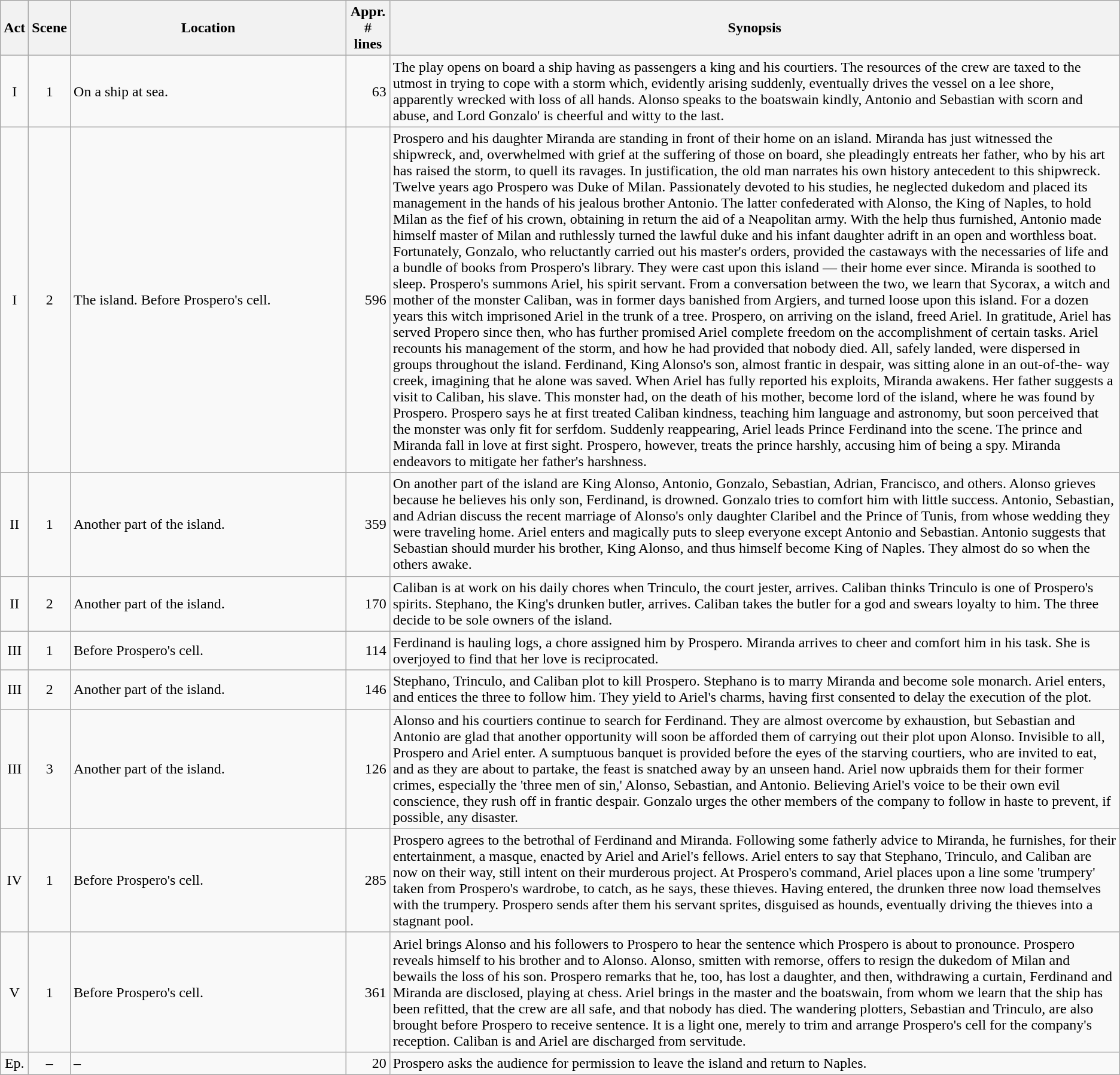<table class="wikitable">
<tr>
<th>Act</th>
<th data-sort-type="number">Scene</th>
<th style="width:300px;">Location</th>
<th data-sort-type="number">Appr. # lines</th>
<th>Synopsis</th>
</tr>
<tr>
<td style="text-align:center;">I</td>
<td style="text-align:center;">1</td>
<td>On a ship at sea.</td>
<td style="text-align:right;">63</td>
<td>The play opens on board a ship having as passengers a king and his courtiers. The resources of the crew are taxed to the utmost in trying to cope with a storm which, evidently arising suddenly, eventually drives the vessel on a lee shore, apparently wrecked with loss of all hands. Alonso speaks to the boatswain kindly, Antonio and Sebastian with scorn and abuse, and Lord Gonzalo' is cheerful and witty to the last.</td>
</tr>
<tr>
<td style="text-align:center;">I</td>
<td style="text-align:center;">2</td>
<td>The island. Before Prospero's cell.</td>
<td style="text-align:right;">596</td>
<td>Prospero and his daughter Miranda are standing in front of their home on an island. Miranda has just witnessed the shipwreck, and, overwhelmed with grief at the suffering of those on board, she pleadingly entreats her father, who by his art has raised the storm, to quell its ravages. In justification, the old man narrates his own history antecedent to this shipwreck. Twelve years ago Prospero was Duke of Milan. Passionately devoted to his studies, he neglected dukedom and placed its management in the hands of his jealous brother Antonio. The latter confederated with Alonso, the King of Naples, to hold Milan as the fief of his crown, obtaining in return the aid of a Neapolitan army. With the help thus furnished, Antonio made himself master of Milan and ruthlessly turned the lawful duke and his infant daughter adrift in an open and worthless boat. Fortunately, Gonzalo, who reluctantly carried out his master's orders, provided the castaways with the necessaries of life and a bundle of books from Prospero's library. They were cast upon this island — their home ever since. Miranda is soothed to sleep. Prospero's summons Ariel, his spirit servant. From a conversation between the two, we learn that Sycorax, a witch and mother of the monster Caliban, was in former days banished from Argiers, and turned loose upon this island. For a dozen years this witch imprisoned Ariel in the trunk of a tree. Prospero, on arriving on the island, freed Ariel. In gratitude, Ariel has served Propero since then, who has further promised Ariel complete freedom on the accomplishment of certain tasks. Ariel recounts his management of the storm, and how he had provided that nobody died. All, safely landed, were dispersed in groups throughout the island. Ferdinand, King Alonso's son, almost frantic in despair, was sitting alone in an out-of-the- way creek, imagining that he alone was saved. When Ariel has fully reported his exploits, Miranda awakens. Her father suggests a visit to Caliban, his slave. This monster had, on the death of his mother, become lord of the island, where he was found by Prospero. Prospero says he at first treated Caliban kindness, teaching him language and astronomy, but soon perceived that the monster was only fit for serfdom. Suddenly reappearing, Ariel leads Prince Ferdinand into the scene. The prince and Miranda fall in love at first sight. Prospero, however, treats the prince harshly, accusing him of being a spy. Miranda endeavors to mitigate her father's harshness.</td>
</tr>
<tr>
<td style="text-align:center;">II</td>
<td style="text-align:center;">1</td>
<td>Another part of the island.</td>
<td style="text-align:right;">359</td>
<td>On another part of the island are King Alonso, Antonio, Gonzalo, Sebastian, Adrian, Francisco, and others. Alonso grieves because he believes his only son, Ferdinand, is drowned. Gonzalo tries to comfort him with little success. Antonio, Sebastian, and Adrian discuss the recent marriage of Alonso's only daughter Claribel and the Prince of Tunis, from whose wedding they were traveling home. Ariel enters and magically puts to sleep everyone except Antonio and Sebastian. Antonio suggests that Sebastian should murder his brother, King Alonso, and thus himself become King of Naples. They almost do so when the others awake.</td>
</tr>
<tr>
<td style="text-align:center;">II</td>
<td style="text-align:center;">2</td>
<td>Another part of the island.</td>
<td style="text-align:right;">170</td>
<td>Caliban is at work on his daily chores when Trinculo, the court jester, arrives. Caliban thinks Trinculo is one of Prospero's spirits. Stephano, the King's drunken butler, arrives. Caliban takes the butler for a god and swears loyalty to him. The three decide to be sole owners of the island.</td>
</tr>
<tr>
<td style="text-align:center;">III</td>
<td style="text-align:center;">1</td>
<td>Before Prospero's cell.</td>
<td style="text-align:right;">114</td>
<td>Ferdinand is hauling logs, a chore assigned him by Prospero. Miranda arrives to cheer and comfort him in his task. She is overjoyed to find that her love is reciprocated.</td>
</tr>
<tr>
<td style="text-align:center;">III</td>
<td style="text-align:center;">2</td>
<td>Another part of the island.</td>
<td style="text-align:right;">146</td>
<td>Stephano, Trinculo, and Caliban plot to kill Prospero. Stephano is to marry Miranda and become sole monarch. Ariel enters, and entices the three to follow him. They yield to Ariel's charms, having first consented to delay the execution of the plot.</td>
</tr>
<tr>
<td style="text-align:center;">III</td>
<td style="text-align:center;">3</td>
<td>Another part of the island.</td>
<td style="text-align:right;">126</td>
<td>Alonso and his courtiers continue to search for Ferdinand. They are almost overcome by exhaustion, but Sebastian and Antonio are glad that another opportunity will soon be afforded them of carrying out their plot upon Alonso. Invisible to all, Prospero and Ariel enter. A sumptuous banquet is provided before the eyes of the starving courtiers, who are invited to eat, and as they are about to partake, the feast is snatched away by an unseen hand. Ariel now upbraids them for their former crimes, especially the 'three men of sin,' Alonso, Sebastian, and Antonio. Believing Ariel's voice to be their own evil conscience, they rush off in frantic despair. Gonzalo urges the other members of the company to follow in haste to prevent, if possible, any disaster.</td>
</tr>
<tr>
<td style="text-align:center;">IV</td>
<td style="text-align:center;">1</td>
<td>Before Prospero's cell.</td>
<td style="text-align:right;">285</td>
<td>Prospero agrees to the betrothal of Ferdinand and Miranda. Following some fatherly advice to Miranda, he furnishes, for their entertainment, a masque, enacted by Ariel and Ariel's fellows. Ariel enters to say that Stephano, Trinculo, and Caliban are now on their way, still intent on their murderous project. At Prospero's command, Ariel places upon a line some 'trumpery' taken from Prospero's wardrobe, to catch, as he says, these thieves. Having entered, the drunken three now load themselves with the trumpery. Prospero sends after them his servant sprites, disguised as hounds, eventually driving the thieves into a stagnant pool.</td>
</tr>
<tr>
<td style="text-align:center;">V</td>
<td style="text-align:center;">1</td>
<td>Before Prospero's cell.</td>
<td style="text-align:right;">361</td>
<td>Ariel brings Alonso and his followers to Prospero to hear the sentence which Prospero is about to pronounce. Prospero reveals himself to his brother and to Alonso. Alonso, smitten with remorse, offers to resign the dukedom of Milan and bewails the loss of his son. Prospero remarks that he, too, has lost a daughter, and then, withdrawing a curtain, Ferdinand and Miranda are disclosed, playing at chess. Ariel brings in the master and the boatswain, from whom we learn that the ship has been refitted, that the crew are all safe, and that nobody has died. The wandering plotters, Sebastian and Trinculo, are also brought before Prospero to receive sentence. It is a light one, merely to trim and arrange Prospero's cell for the company's reception. Caliban is and Ariel are discharged from servitude.</td>
</tr>
<tr>
<td style="text-align:center;" data-sort-value="zzz Ep.">Ep.</td>
<td style="text-align:center;" data-sort-value="1000">–</td>
<td>–</td>
<td style="text-align:right;">20</td>
<td>Prospero asks the audience for permission to leave the island and return to Naples.</td>
</tr>
</table>
